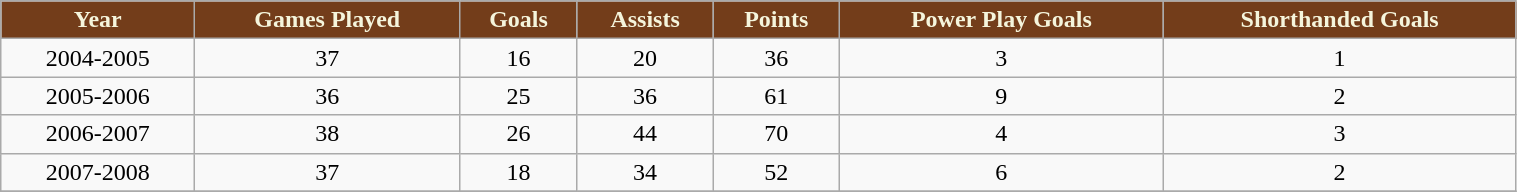<table class="wikitable" width="80%">
<tr align="center"  style="background:#733D1A;color:beige;">
<td><strong>Year</strong></td>
<td><strong>Games Played</strong></td>
<td><strong>Goals</strong></td>
<td><strong>Assists</strong></td>
<td><strong>Points</strong></td>
<td><strong>Power Play Goals</strong></td>
<td><strong>Shorthanded Goals</strong></td>
</tr>
<tr align="center" bgcolor="">
<td>2004-2005</td>
<td>37</td>
<td>16</td>
<td>20</td>
<td>36</td>
<td>3</td>
<td>1</td>
</tr>
<tr align="center" bgcolor="">
<td>2005-2006</td>
<td>36</td>
<td>25</td>
<td>36</td>
<td>61</td>
<td>9</td>
<td>2</td>
</tr>
<tr align="center" bgcolor="">
<td>2006-2007</td>
<td>38</td>
<td>26</td>
<td>44</td>
<td>70</td>
<td>4</td>
<td>3</td>
</tr>
<tr align="center" bgcolor="">
<td>2007-2008</td>
<td>37</td>
<td>18</td>
<td>34</td>
<td>52</td>
<td>6</td>
<td>2</td>
</tr>
<tr align="center" bgcolor="">
</tr>
</table>
